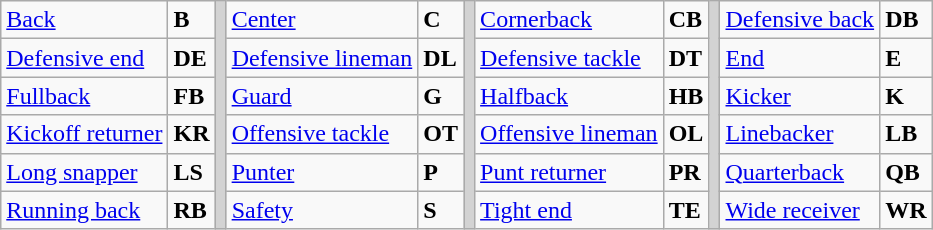<table class="wikitable">
<tr>
<td><a href='#'>Back</a></td>
<td><strong>B</strong></td>
<td rowSpan="6" style="background-color:lightgrey;"></td>
<td><a href='#'>Center</a></td>
<td><strong>C</strong></td>
<td rowSpan="6" style="background-color:lightgrey;"></td>
<td><a href='#'>Cornerback</a></td>
<td><strong>CB</strong></td>
<td rowSpan="6" style="background-color:lightgrey;"></td>
<td><a href='#'>Defensive back</a></td>
<td><strong>DB</strong></td>
</tr>
<tr>
<td><a href='#'>Defensive end</a></td>
<td><strong>DE</strong></td>
<td><a href='#'>Defensive lineman</a></td>
<td><strong>DL</strong></td>
<td><a href='#'>Defensive tackle</a></td>
<td><strong>DT</strong></td>
<td><a href='#'>End</a></td>
<td><strong>E</strong></td>
</tr>
<tr>
<td><a href='#'>Fullback</a></td>
<td><strong>FB</strong></td>
<td><a href='#'>Guard</a></td>
<td><strong>G</strong></td>
<td><a href='#'>Halfback</a></td>
<td><strong>HB</strong></td>
<td><a href='#'>Kicker</a></td>
<td><strong>K</strong></td>
</tr>
<tr>
<td><a href='#'>Kickoff returner</a></td>
<td><strong>KR</strong></td>
<td><a href='#'>Offensive tackle</a></td>
<td><strong>OT</strong></td>
<td><a href='#'>Offensive lineman</a></td>
<td><strong>OL</strong></td>
<td><a href='#'>Linebacker</a></td>
<td><strong>LB</strong></td>
</tr>
<tr>
<td><a href='#'>Long snapper</a></td>
<td><strong>LS</strong></td>
<td><a href='#'>Punter</a></td>
<td><strong>P</strong></td>
<td><a href='#'>Punt returner</a></td>
<td><strong>PR</strong></td>
<td><a href='#'>Quarterback</a></td>
<td><strong>QB</strong></td>
</tr>
<tr>
<td><a href='#'>Running back</a></td>
<td><strong>RB</strong></td>
<td><a href='#'>Safety</a></td>
<td><strong>S</strong></td>
<td><a href='#'>Tight end</a></td>
<td><strong>TE</strong></td>
<td><a href='#'>Wide receiver</a></td>
<td><strong>WR</strong></td>
</tr>
</table>
